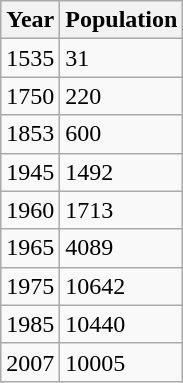<table class="wikitable">
<tr class="hintergrundfarbe5">
<th>Year</th>
<th>Population</th>
</tr>
<tr>
<td>1535</td>
<td>31</td>
</tr>
<tr>
<td>1750</td>
<td>220</td>
</tr>
<tr>
<td>1853</td>
<td>600</td>
</tr>
<tr>
<td>1945</td>
<td>1492</td>
</tr>
<tr>
<td>1960</td>
<td>1713</td>
</tr>
<tr>
<td>1965</td>
<td>4089</td>
</tr>
<tr>
<td>1975</td>
<td>10642</td>
</tr>
<tr>
<td>1985</td>
<td>10440</td>
</tr>
<tr>
<td>2007</td>
<td>10005</td>
</tr>
</table>
